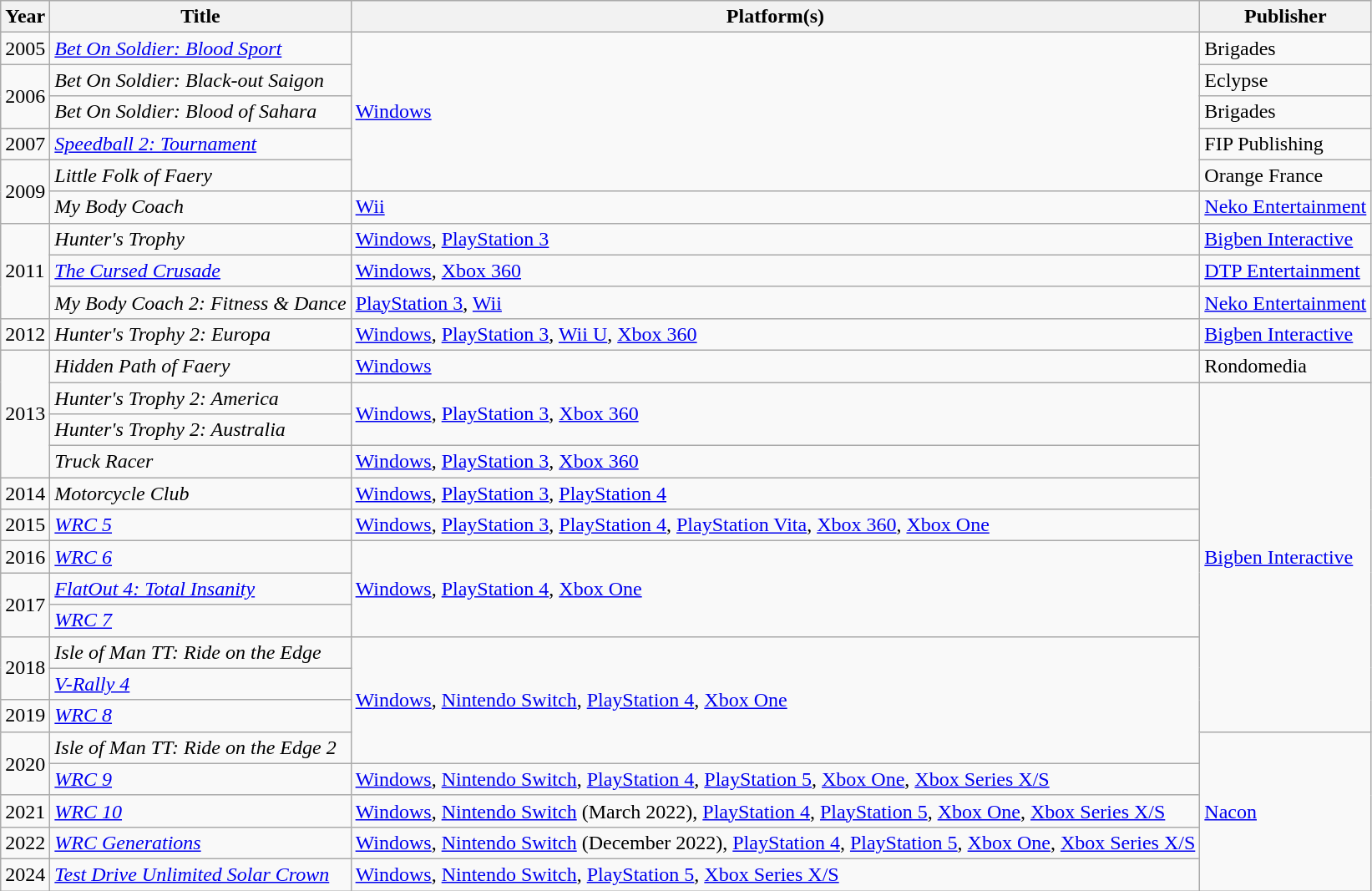<table class="wikitable sortable">
<tr>
<th>Year</th>
<th>Title</th>
<th>Platform(s)</th>
<th>Publisher</th>
</tr>
<tr>
<td>2005</td>
<td><em><a href='#'>Bet On Soldier: Blood Sport</a></em></td>
<td rowspan="5"><a href='#'>Windows</a></td>
<td>Brigades</td>
</tr>
<tr>
<td rowspan="2">2006</td>
<td><em>Bet On Soldier: Black-out Saigon</em></td>
<td>Eclypse</td>
</tr>
<tr>
<td><em>Bet On Soldier: Blood of Sahara</em></td>
<td>Brigades</td>
</tr>
<tr>
<td>2007</td>
<td><em><a href='#'>Speedball 2: Tournament</a></em></td>
<td>FIP Publishing</td>
</tr>
<tr>
<td rowspan="2">2009</td>
<td><em>Little Folk of Faery</em></td>
<td>Orange France</td>
</tr>
<tr>
<td><em>My Body Coach</em></td>
<td><a href='#'>Wii</a></td>
<td><a href='#'>Neko Entertainment</a></td>
</tr>
<tr>
<td rowspan="3">2011</td>
<td><em>Hunter's Trophy</em></td>
<td><a href='#'>Windows</a>, <a href='#'>PlayStation 3</a></td>
<td><a href='#'>Bigben Interactive</a></td>
</tr>
<tr>
<td><em><a href='#'>The Cursed Crusade</a></em></td>
<td><a href='#'>Windows</a>, <a href='#'>Xbox 360</a></td>
<td><a href='#'>DTP Entertainment</a></td>
</tr>
<tr>
<td><em>My Body Coach 2: Fitness & Dance</em></td>
<td><a href='#'>PlayStation 3</a>, <a href='#'>Wii</a></td>
<td><a href='#'>Neko Entertainment</a></td>
</tr>
<tr>
<td>2012</td>
<td><em>Hunter's Trophy 2: Europa</em></td>
<td><a href='#'>Windows</a>, <a href='#'>PlayStation 3</a>, <a href='#'>Wii U</a>, <a href='#'>Xbox 360</a></td>
<td><a href='#'>Bigben Interactive</a></td>
</tr>
<tr>
<td rowspan="4">2013</td>
<td><em>Hidden Path of Faery</em></td>
<td><a href='#'>Windows</a></td>
<td>Rondomedia</td>
</tr>
<tr>
<td><em>Hunter's Trophy 2: America</em></td>
<td rowspan="2"><a href='#'>Windows</a>, <a href='#'>PlayStation 3</a>, <a href='#'>Xbox 360</a></td>
<td rowspan="11"><a href='#'>Bigben Interactive</a></td>
</tr>
<tr>
<td><em>Hunter's Trophy 2: Australia</em></td>
</tr>
<tr>
<td><em>Truck Racer</em></td>
<td><a href='#'>Windows</a>, <a href='#'>PlayStation 3</a>, <a href='#'>Xbox 360</a></td>
</tr>
<tr>
<td>2014</td>
<td><em>Motorcycle Club</em></td>
<td><a href='#'>Windows</a>, <a href='#'>PlayStation 3</a>, <a href='#'>PlayStation 4</a></td>
</tr>
<tr>
<td>2015</td>
<td><em><a href='#'>WRC 5</a></em></td>
<td><a href='#'>Windows</a>, <a href='#'>PlayStation 3</a>, <a href='#'>PlayStation 4</a>, <a href='#'>PlayStation Vita</a>, <a href='#'>Xbox 360</a>, <a href='#'>Xbox One</a></td>
</tr>
<tr>
<td>2016</td>
<td><em><a href='#'>WRC 6</a></em></td>
<td rowspan="3"><a href='#'>Windows</a>, <a href='#'>PlayStation 4</a>, <a href='#'>Xbox One</a></td>
</tr>
<tr>
<td rowspan="2">2017</td>
<td><em><a href='#'>FlatOut 4: Total Insanity</a></em></td>
</tr>
<tr>
<td><em><a href='#'>WRC 7</a></em></td>
</tr>
<tr>
<td rowspan="2">2018</td>
<td><em>Isle of Man TT: Ride on the Edge</em></td>
<td rowspan="4"><a href='#'>Windows</a>, <a href='#'>Nintendo Switch</a>, <a href='#'>PlayStation 4</a>, <a href='#'>Xbox One</a></td>
</tr>
<tr>
<td><em><a href='#'>V-Rally 4</a></em></td>
</tr>
<tr>
<td>2019</td>
<td><em><a href='#'>WRC 8</a></em></td>
</tr>
<tr>
<td rowspan="2">2020</td>
<td><em>Isle of Man TT: Ride on the Edge 2</em></td>
<td rowspan="5"><a href='#'>Nacon</a></td>
</tr>
<tr>
<td><em><a href='#'>WRC 9</a></em></td>
<td><a href='#'>Windows</a>, <a href='#'>Nintendo Switch</a>, <a href='#'>PlayStation 4</a>, <a href='#'>PlayStation 5</a>, <a href='#'>Xbox One</a>, <a href='#'>Xbox Series X/S</a></td>
</tr>
<tr>
<td>2021</td>
<td><em><a href='#'>WRC 10</a></em></td>
<td><a href='#'>Windows</a>, <a href='#'>Nintendo Switch</a> (March 2022), <a href='#'>PlayStation 4</a>, <a href='#'>PlayStation 5</a>, <a href='#'>Xbox One</a>, <a href='#'>Xbox Series X/S</a></td>
</tr>
<tr>
<td>2022</td>
<td><em><a href='#'>WRC Generations</a></em></td>
<td><a href='#'>Windows</a>, <a href='#'>Nintendo Switch</a> (December 2022), <a href='#'>PlayStation 4</a>, <a href='#'>PlayStation 5</a>, <a href='#'>Xbox One</a>, <a href='#'>Xbox Series X/S</a></td>
</tr>
<tr>
<td>2024</td>
<td><em><a href='#'>Test Drive Unlimited Solar Crown</a></em></td>
<td><a href='#'>Windows</a>, <a href='#'>Nintendo Switch</a>, <a href='#'>PlayStation 5</a>, <a href='#'>Xbox Series X/S</a></td>
</tr>
</table>
